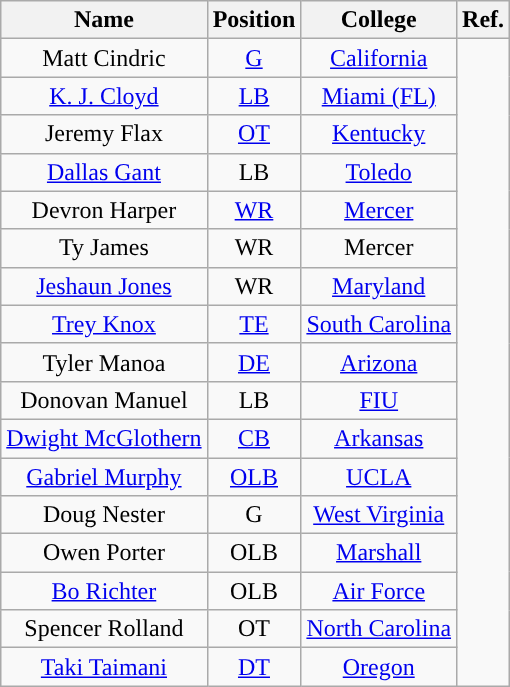<table class="wikitable" style="text-align:center">
<tr>
<th>Name</th>
<th>Position</th>
<th>College</th>
<th>Ref.</th>
</tr>
<tr>
<td>Matt Cindric</td>
<td><a href='#'>G</a></td>
<td><a href='#'>California</a></td>
<td rowspan="17"></td>
</tr>
<tr>
<td><a href='#'>K. J. Cloyd</a></td>
<td><a href='#'>LB</a></td>
<td><a href='#'>Miami (FL)</a></td>
</tr>
<tr>
<td>Jeremy Flax</td>
<td><a href='#'>OT</a></td>
<td><a href='#'>Kentucky</a></td>
</tr>
<tr>
<td><a href='#'>Dallas Gant</a></td>
<td>LB</td>
<td><a href='#'>Toledo</a></td>
</tr>
<tr>
<td>Devron Harper</td>
<td><a href='#'>WR</a></td>
<td><a href='#'>Mercer</a></td>
</tr>
<tr>
<td>Ty James</td>
<td>WR</td>
<td>Mercer</td>
</tr>
<tr>
<td><a href='#'>Jeshaun Jones</a></td>
<td>WR</td>
<td><a href='#'>Maryland</a></td>
</tr>
<tr>
<td><a href='#'>Trey Knox</a></td>
<td><a href='#'>TE</a></td>
<td><a href='#'>South Carolina</a></td>
</tr>
<tr>
<td>Tyler Manoa</td>
<td><a href='#'>DE</a></td>
<td><a href='#'>Arizona</a></td>
</tr>
<tr>
<td>Donovan Manuel</td>
<td>LB</td>
<td><a href='#'>FIU</a></td>
</tr>
<tr>
<td><a href='#'>Dwight McGlothern</a></td>
<td><a href='#'>CB</a></td>
<td><a href='#'>Arkansas</a></td>
</tr>
<tr>
<td><a href='#'>Gabriel Murphy</a></td>
<td><a href='#'>OLB</a></td>
<td><a href='#'>UCLA</a></td>
</tr>
<tr>
<td>Doug Nester</td>
<td>G</td>
<td><a href='#'>West Virginia</a></td>
</tr>
<tr>
<td>Owen Porter</td>
<td>OLB</td>
<td><a href='#'>Marshall</a></td>
</tr>
<tr>
<td><a href='#'>Bo Richter</a></td>
<td>OLB</td>
<td><a href='#'>Air Force</a></td>
</tr>
<tr>
<td>Spencer Rolland</td>
<td>OT</td>
<td><a href='#'>North Carolina</a></td>
</tr>
<tr>
<td><a href='#'>Taki Taimani</a></td>
<td><a href='#'>DT</a></td>
<td><a href='#'>Oregon</a></td>
</tr>
</table>
